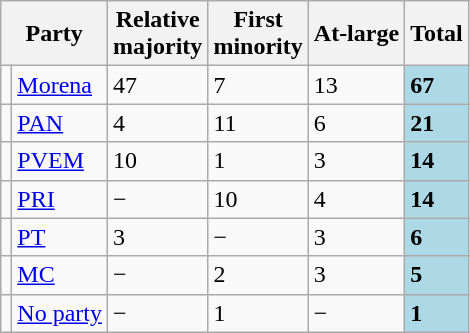<table class="wikitable defaultcenter col2left">
<tr>
<th colspan=2>Party</th>
<th>Relative<br>majority</th>
<th>First<br>minority</th>
<th>At-large</th>
<th>Total</th>
</tr>
<tr>
<td></td>
<td><a href='#'>Morena</a></td>
<td>47</td>
<td>7</td>
<td>13</td>
<td bgcolor=lightblue><strong>67</strong></td>
</tr>
<tr>
<td></td>
<td><a href='#'>PAN</a></td>
<td>4</td>
<td>11</td>
<td>6</td>
<td bgcolor=lightblue><strong>21</strong></td>
</tr>
<tr>
<td></td>
<td><a href='#'>PVEM</a></td>
<td>10</td>
<td>1</td>
<td>3</td>
<td bgcolor=lightblue><strong>14</strong></td>
</tr>
<tr>
<td></td>
<td><a href='#'>PRI</a></td>
<td>−</td>
<td>10</td>
<td>4</td>
<td bgcolor=lightblue><strong>14</strong></td>
</tr>
<tr>
<td></td>
<td><a href='#'>PT</a></td>
<td>3</td>
<td>−</td>
<td>3</td>
<td bgcolor=lightblue><strong>6</strong></td>
</tr>
<tr>
<td></td>
<td><a href='#'>MC</a></td>
<td>−</td>
<td>2</td>
<td>3</td>
<td bgcolor=lightblue><strong>5</strong></td>
</tr>
<tr>
<td></td>
<td><a href='#'>No party</a></td>
<td>−</td>
<td>1</td>
<td>−</td>
<td bgcolor=lightblue><strong>1</strong><br></td>
</tr>
</table>
